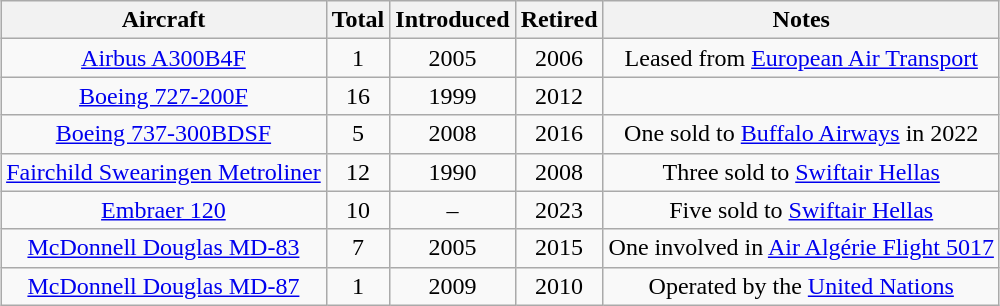<table class="wikitable" style="margin:0.5em auto; text-align:center">
<tr>
<th>Aircraft</th>
<th>Total</th>
<th>Introduced</th>
<th>Retired</th>
<th>Notes</th>
</tr>
<tr>
<td><a href='#'>Airbus A300B4F</a></td>
<td>1</td>
<td>2005</td>
<td>2006</td>
<td>Leased from <a href='#'>European Air Transport</a></td>
</tr>
<tr>
<td><a href='#'>Boeing 727-200F</a></td>
<td>16</td>
<td>1999</td>
<td>2012</td>
<td></td>
</tr>
<tr>
<td><a href='#'>Boeing 737-300BDSF</a></td>
<td>5</td>
<td>2008</td>
<td>2016</td>
<td>One sold to <a href='#'>Buffalo Airways</a> in 2022</td>
</tr>
<tr>
<td><a href='#'>Fairchild Swearingen Metroliner</a></td>
<td>12</td>
<td>1990</td>
<td>2008</td>
<td>Three sold to <a href='#'>Swiftair Hellas</a></td>
</tr>
<tr>
<td><a href='#'>Embraer 120</a></td>
<td>10</td>
<td>–</td>
<td>2023</td>
<td>Five sold to <a href='#'>Swiftair Hellas</a></td>
</tr>
<tr>
<td><a href='#'>McDonnell Douglas MD-83</a></td>
<td>7</td>
<td>2005</td>
<td>2015</td>
<td>One involved in <a href='#'>Air Algérie Flight 5017</a></td>
</tr>
<tr>
<td><a href='#'>McDonnell Douglas MD-87</a></td>
<td>1</td>
<td>2009</td>
<td>2010</td>
<td>Operated by the <a href='#'>United Nations</a></td>
</tr>
</table>
